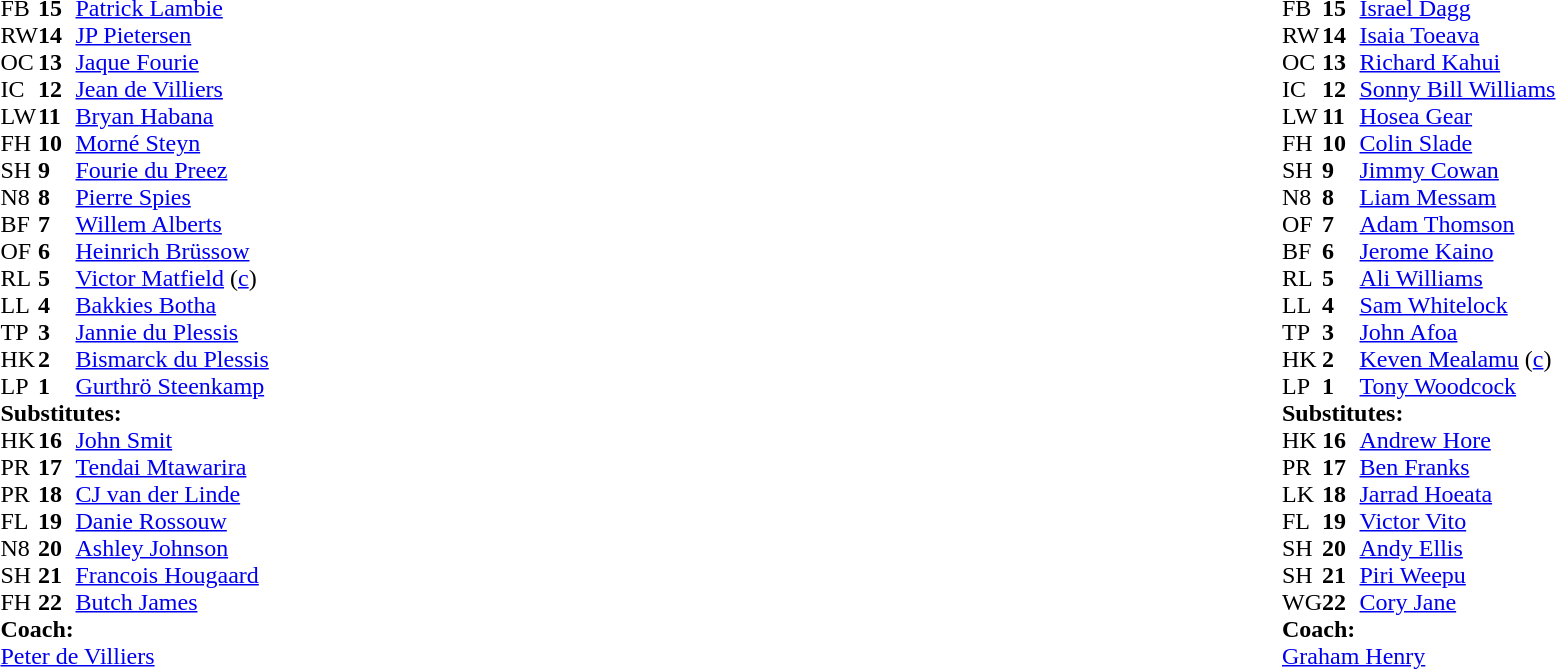<table style="width:100%">
<tr>
<td style="vertical-align:top;width:50%"><br><table cellspacing="0" cellpadding="0">
<tr>
<th width="25"></th>
<th width="25"></th>
</tr>
<tr>
<td>FB</td>
<td><strong>15</strong></td>
<td><a href='#'>Patrick Lambie</a></td>
<td></td>
<td></td>
</tr>
<tr>
<td>RW</td>
<td><strong>14</strong></td>
<td><a href='#'>JP Pietersen</a></td>
</tr>
<tr>
<td>OC</td>
<td><strong>13</strong></td>
<td><a href='#'>Jaque Fourie</a></td>
</tr>
<tr>
<td>IC</td>
<td><strong>12</strong></td>
<td><a href='#'>Jean de Villiers</a></td>
</tr>
<tr>
<td>LW</td>
<td><strong>11</strong></td>
<td><a href='#'>Bryan Habana</a></td>
</tr>
<tr>
<td>FH</td>
<td><strong>10</strong></td>
<td><a href='#'>Morné Steyn</a></td>
</tr>
<tr>
<td>SH</td>
<td><strong>9</strong></td>
<td><a href='#'>Fourie du Preez</a></td>
</tr>
<tr>
<td>N8</td>
<td><strong>8</strong></td>
<td><a href='#'>Pierre Spies</a></td>
</tr>
<tr>
<td>BF</td>
<td><strong>7</strong></td>
<td><a href='#'>Willem Alberts</a></td>
<td></td>
<td></td>
<td></td>
<td></td>
</tr>
<tr>
<td>OF</td>
<td><strong>6</strong></td>
<td><a href='#'>Heinrich Brüssow</a></td>
<td></td>
<td></td>
<td></td>
</tr>
<tr>
<td>RL</td>
<td><strong>5</strong></td>
<td><a href='#'>Victor Matfield</a> (<a href='#'>c</a>)</td>
</tr>
<tr>
<td>LL</td>
<td><strong>4</strong></td>
<td><a href='#'>Bakkies Botha</a></td>
<td></td>
<td></td>
<td></td>
<td></td>
</tr>
<tr>
<td>TP</td>
<td><strong>3</strong></td>
<td><a href='#'>Jannie du Plessis</a></td>
<td></td>
<td></td>
</tr>
<tr>
<td>HK</td>
<td><strong>2</strong></td>
<td><a href='#'>Bismarck du Plessis</a></td>
<td></td>
<td></td>
</tr>
<tr>
<td>LP</td>
<td><strong>1</strong></td>
<td><a href='#'>Gurthrö Steenkamp</a></td>
<td></td>
<td></td>
</tr>
<tr>
<td colspan=3><strong>Substitutes:</strong></td>
</tr>
<tr>
<td>HK</td>
<td><strong>16</strong></td>
<td><a href='#'>John Smit</a></td>
<td></td>
<td></td>
</tr>
<tr>
<td>PR</td>
<td><strong>17</strong></td>
<td><a href='#'>Tendai Mtawarira</a></td>
<td></td>
<td></td>
</tr>
<tr>
<td>PR</td>
<td><strong>18</strong></td>
<td><a href='#'>CJ van der Linde</a></td>
<td></td>
<td></td>
</tr>
<tr>
<td>FL</td>
<td><strong>19</strong></td>
<td><a href='#'>Danie Rossouw</a></td>
<td></td>
<td></td>
<td></td>
<td></td>
</tr>
<tr>
<td>N8</td>
<td><strong>20</strong></td>
<td><a href='#'>Ashley Johnson</a></td>
<td></td>
<td></td>
<td></td>
<td></td>
</tr>
<tr>
<td>SH</td>
<td><strong>21</strong></td>
<td><a href='#'>Francois Hougaard</a></td>
<td></td>
<td></td>
</tr>
<tr>
<td>FH</td>
<td><strong>22</strong></td>
<td><a href='#'>Butch James</a></td>
</tr>
<tr>
<td colspan="3"><strong>Coach:</strong></td>
</tr>
<tr>
<td colspan="4"> <a href='#'>Peter de Villiers</a></td>
</tr>
</table>
</td>
<td valign="top"></td>
<td style="vertical-align:top;width:50%"><br><table cellspacing="0" cellpadding="0" style="margin:auto">
<tr>
<th width="25"></th>
<th width="25"></th>
</tr>
<tr>
<td>FB</td>
<td><strong>15</strong></td>
<td><a href='#'>Israel Dagg</a></td>
</tr>
<tr>
<td>RW</td>
<td><strong>14</strong></td>
<td><a href='#'>Isaia Toeava</a></td>
</tr>
<tr>
<td>OC</td>
<td><strong>13</strong></td>
<td><a href='#'>Richard Kahui</a></td>
</tr>
<tr>
<td>IC</td>
<td><strong>12</strong></td>
<td><a href='#'>Sonny Bill Williams</a></td>
</tr>
<tr>
<td>LW</td>
<td><strong>11</strong></td>
<td><a href='#'>Hosea Gear</a></td>
<td></td>
<td></td>
</tr>
<tr>
<td>FH</td>
<td><strong>10</strong></td>
<td><a href='#'>Colin Slade</a></td>
<td></td>
<td></td>
</tr>
<tr>
<td>SH</td>
<td><strong>9</strong></td>
<td><a href='#'>Jimmy Cowan</a></td>
<td></td>
<td></td>
</tr>
<tr>
<td>N8</td>
<td><strong>8</strong></td>
<td><a href='#'>Liam Messam</a></td>
<td></td>
<td></td>
</tr>
<tr>
<td>OF</td>
<td><strong>7</strong></td>
<td><a href='#'>Adam Thomson</a></td>
</tr>
<tr>
<td>BF</td>
<td><strong>6</strong></td>
<td><a href='#'>Jerome Kaino</a></td>
</tr>
<tr>
<td>RL</td>
<td><strong>5</strong></td>
<td><a href='#'>Ali Williams</a></td>
<td></td>
<td></td>
</tr>
<tr>
<td>LL</td>
<td><strong>4</strong></td>
<td><a href='#'>Sam Whitelock</a></td>
</tr>
<tr>
<td>TP</td>
<td><strong>3</strong></td>
<td><a href='#'>John Afoa</a></td>
<td></td>
<td></td>
<td></td>
</tr>
<tr>
<td>HK</td>
<td><strong>2</strong></td>
<td><a href='#'>Keven Mealamu</a> (<a href='#'>c</a>)</td>
<td></td>
<td></td>
</tr>
<tr>
<td>LP</td>
<td><strong>1</strong></td>
<td><a href='#'>Tony Woodcock</a></td>
<td></td>
<td></td>
<td></td>
</tr>
<tr>
<td colspan=3><strong>Substitutes:</strong></td>
</tr>
<tr>
<td>HK</td>
<td><strong>16</strong></td>
<td><a href='#'>Andrew Hore</a></td>
<td></td>
<td></td>
</tr>
<tr>
<td>PR</td>
<td><strong>17</strong></td>
<td><a href='#'>Ben Franks</a></td>
<td></td>
<td></td>
</tr>
<tr>
<td>LK</td>
<td><strong>18</strong></td>
<td><a href='#'>Jarrad Hoeata</a></td>
<td></td>
<td></td>
</tr>
<tr>
<td>FL</td>
<td><strong>19</strong></td>
<td><a href='#'>Victor Vito</a></td>
<td></td>
<td></td>
</tr>
<tr>
<td>SH</td>
<td><strong>20</strong></td>
<td><a href='#'>Andy Ellis</a></td>
<td></td>
<td></td>
</tr>
<tr>
<td>SH</td>
<td><strong>21</strong></td>
<td><a href='#'>Piri Weepu</a></td>
<td></td>
<td></td>
</tr>
<tr>
<td>WG</td>
<td><strong>22</strong></td>
<td><a href='#'>Cory Jane</a></td>
<td></td>
<td></td>
</tr>
<tr>
<td colspan="3"><strong>Coach:</strong></td>
</tr>
<tr>
<td colspan="4"> <a href='#'>Graham Henry</a></td>
</tr>
</table>
</td>
</tr>
</table>
